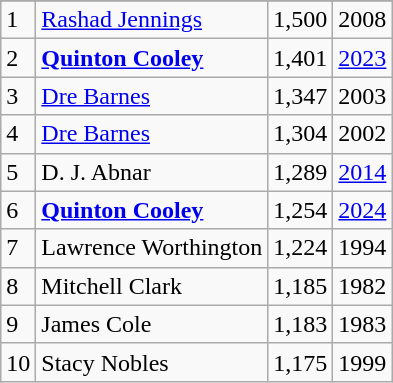<table class="wikitable">
<tr>
</tr>
<tr>
<td>1</td>
<td><a href='#'>Rashad Jennings</a></td>
<td>1,500</td>
<td>2008</td>
</tr>
<tr>
<td>2</td>
<td><strong><a href='#'>Quinton Cooley</a></strong></td>
<td>1,401</td>
<td><a href='#'>2023</a></td>
</tr>
<tr>
<td>3</td>
<td><a href='#'>Dre Barnes</a></td>
<td>1,347</td>
<td>2003</td>
</tr>
<tr>
<td>4</td>
<td><a href='#'>Dre Barnes</a></td>
<td>1,304</td>
<td>2002</td>
</tr>
<tr>
<td>5</td>
<td>D. J. Abnar</td>
<td>1,289</td>
<td><a href='#'>2014</a></td>
</tr>
<tr>
<td>6</td>
<td><strong><a href='#'>Quinton Cooley</a></strong></td>
<td>1,254</td>
<td><a href='#'>2024</a></td>
</tr>
<tr>
<td>7</td>
<td>Lawrence Worthington</td>
<td>1,224</td>
<td>1994</td>
</tr>
<tr>
<td>8</td>
<td>Mitchell Clark</td>
<td>1,185</td>
<td>1982</td>
</tr>
<tr>
<td>9</td>
<td>James Cole</td>
<td>1,183</td>
<td>1983</td>
</tr>
<tr>
<td>10</td>
<td>Stacy Nobles</td>
<td>1,175</td>
<td>1999</td>
</tr>
</table>
